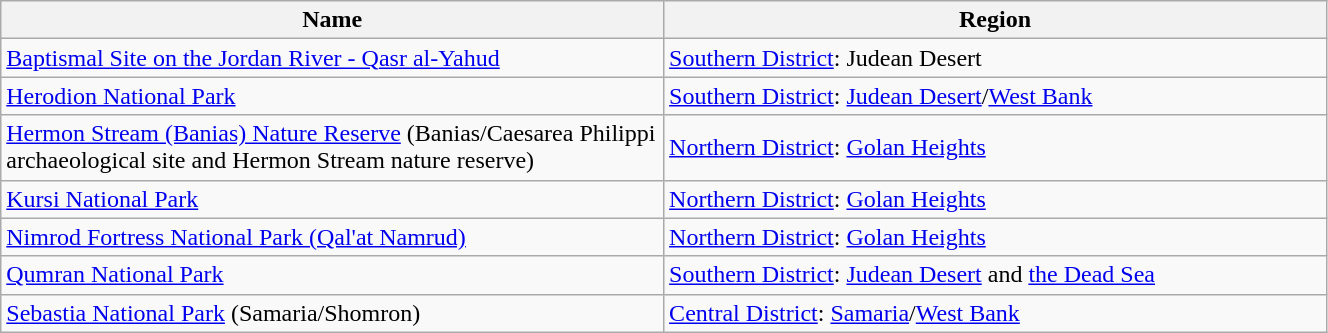<table class="sortable wikitable" width="70%">
<tr>
<th width="50%">Name</th>
<th width="50%">Region</th>
</tr>
<tr>
<td><a href='#'>Baptismal Site on the Jordan River - Qasr al-Yahud</a></td>
<td><a href='#'>Southern District</a>: Judean Desert</td>
</tr>
<tr>
<td><a href='#'>Herodion National Park</a></td>
<td><a href='#'>Southern District</a>: <a href='#'>Judean Desert</a>/<a href='#'>West Bank</a></td>
</tr>
<tr>
<td><a href='#'>Hermon Stream (Banias) Nature Reserve</a> (Banias/Caesarea Philippi archaeological site and Hermon Stream nature reserve)</td>
<td><a href='#'>Northern District</a>: <a href='#'>Golan Heights</a></td>
</tr>
<tr>
<td><a href='#'>Kursi National Park</a></td>
<td><a href='#'>Northern District</a>: <a href='#'>Golan Heights</a></td>
</tr>
<tr>
<td><a href='#'>Nimrod Fortress National Park (Qal'at Namrud)</a></td>
<td><a href='#'>Northern District</a>: <a href='#'>Golan Heights</a></td>
</tr>
<tr>
<td><a href='#'>Qumran National Park</a></td>
<td><a href='#'>Southern District</a>: <a href='#'>Judean Desert</a> and <a href='#'>the Dead Sea</a></td>
</tr>
<tr>
<td><a href='#'>Sebastia National Park</a> (Samaria/Shomron)</td>
<td><a href='#'>Central District</a>: <a href='#'>Samaria</a>/<a href='#'>West Bank</a></td>
</tr>
</table>
